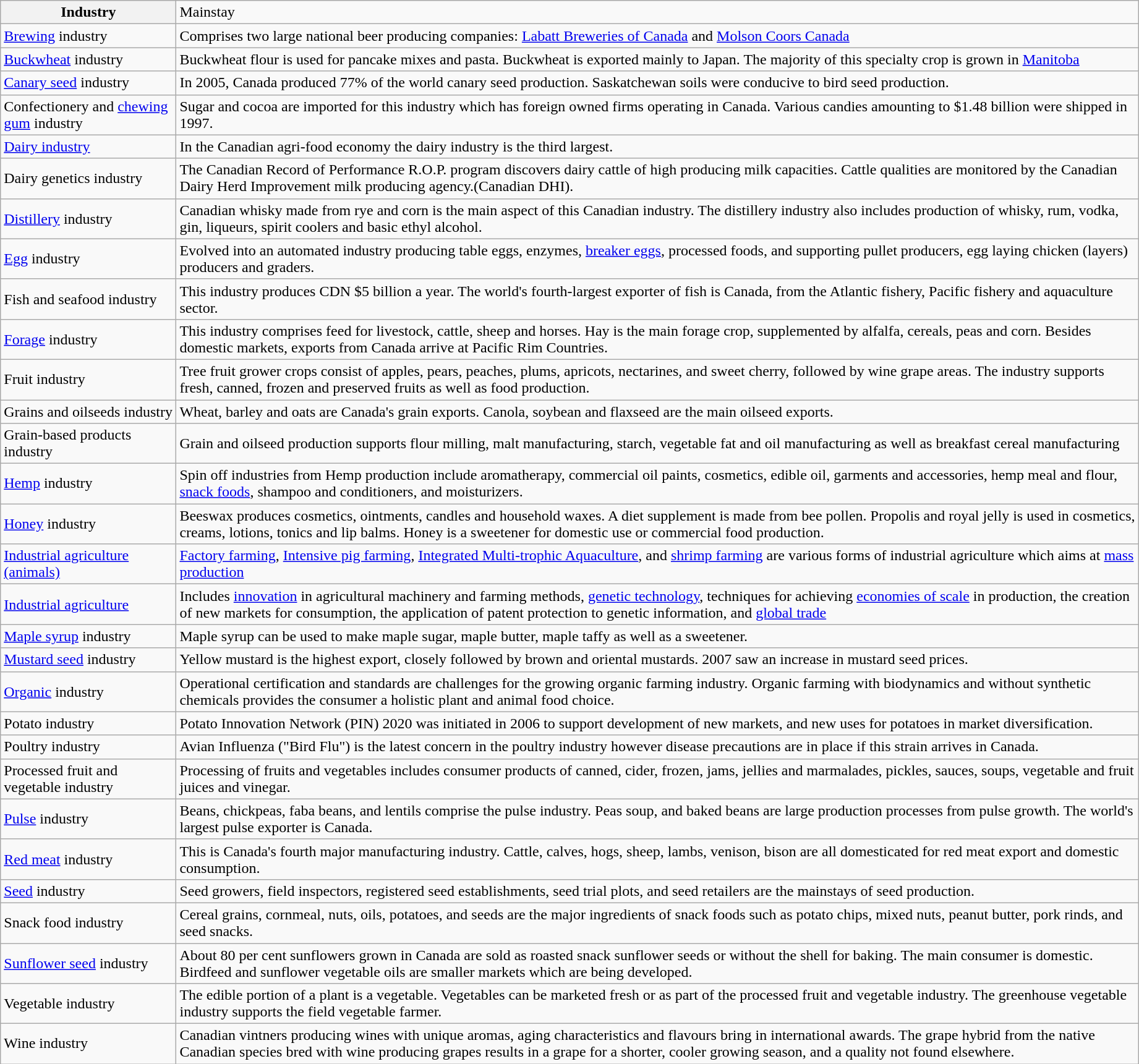<table class="wikitable" style="margin-left:20px;">
<tr>
<th align=left>Industry</th>
<td>Mainstay</td>
</tr>
<tr>
<td><a href='#'>Brewing</a> industry</td>
<td>Comprises two large national beer producing companies: <a href='#'>Labatt Breweries of Canada</a> and <a href='#'>Molson Coors Canada</a></td>
</tr>
<tr>
<td><a href='#'>Buckwheat</a> industry</td>
<td>Buckwheat flour is used for pancake mixes and pasta. Buckwheat is exported mainly to Japan. The majority of this specialty crop is grown in <a href='#'>Manitoba</a></td>
</tr>
<tr>
<td><a href='#'>Canary seed</a> industry</td>
<td>In 2005, Canada produced 77% of the world canary seed production. Saskatchewan soils were conducive to bird seed production.</td>
</tr>
<tr>
<td>Confectionery and <a href='#'>chewing gum</a> industry</td>
<td>Sugar and cocoa are imported for this industry which has foreign owned firms operating in Canada. Various candies amounting to $1.48 billion were shipped in 1997.</td>
</tr>
<tr>
<td><a href='#'>Dairy industry</a></td>
<td>In the Canadian agri-food economy the dairy industry is the third largest.</td>
</tr>
<tr>
<td>Dairy genetics industry</td>
<td>The Canadian Record of Performance R.O.P. program discovers dairy cattle of high producing milk capacities. Cattle qualities are monitored by the Canadian Dairy Herd Improvement milk producing agency.(Canadian DHI).</td>
</tr>
<tr>
<td><a href='#'>Distillery</a> industry</td>
<td>Canadian whisky made from rye and corn is the main aspect of this Canadian industry. The distillery industry also includes production of whisky, rum, vodka, gin, liqueurs, spirit coolers and basic ethyl alcohol.</td>
</tr>
<tr>
<td><a href='#'>Egg</a> industry</td>
<td>Evolved into an automated industry producing table eggs, enzymes, <a href='#'>breaker eggs</a>, processed foods, and supporting pullet producers, egg laying chicken (layers) producers and graders.</td>
</tr>
<tr>
<td>Fish and seafood industry</td>
<td>This industry produces CDN $5 billion a year. The world's fourth-largest exporter of fish is Canada, from the Atlantic fishery, Pacific fishery and aquaculture sector.</td>
</tr>
<tr>
<td><a href='#'>Forage</a> industry</td>
<td>This industry comprises feed for livestock, cattle, sheep and horses. Hay is the main forage crop, supplemented by alfalfa, cereals, peas and corn. Besides domestic markets, exports from Canada arrive at Pacific Rim Countries.</td>
</tr>
<tr>
<td>Fruit industry</td>
<td>Tree fruit grower crops consist of apples, pears, peaches, plums, apricots, nectarines, and sweet cherry, followed by wine grape areas. The industry supports fresh, canned, frozen and preserved fruits as well as food production.</td>
</tr>
<tr>
<td>Grains and oilseeds industry</td>
<td>Wheat, barley and oats are Canada's grain exports. Canola, soybean and flaxseed are the main oilseed exports.</td>
</tr>
<tr>
<td>Grain-based products industry</td>
<td>Grain and oilseed production supports flour milling, malt manufacturing, starch, vegetable fat and oil manufacturing as well as breakfast cereal manufacturing</td>
</tr>
<tr>
<td><a href='#'>Hemp</a> industry</td>
<td>Spin off industries from Hemp production include aromatherapy, commercial oil paints, cosmetics, edible oil, garments and accessories, hemp meal and flour, <a href='#'>snack foods</a>, shampoo and conditioners, and moisturizers.</td>
</tr>
<tr>
<td><a href='#'>Honey</a> industry</td>
<td>Beeswax produces cosmetics, ointments, candles and household waxes. A diet supplement is made from bee pollen. Propolis and royal jelly is used in cosmetics, creams, lotions, tonics and lip balms. Honey is a sweetener for domestic use or commercial food production.</td>
</tr>
<tr>
<td><a href='#'>Industrial agriculture (animals)</a></td>
<td><a href='#'>Factory farming</a>, <a href='#'>Intensive pig farming</a>, <a href='#'>Integrated Multi-trophic Aquaculture</a>, and <a href='#'>shrimp farming</a> are various forms of industrial agriculture which aims at <a href='#'>mass production</a></td>
</tr>
<tr>
<td><a href='#'>Industrial agriculture</a></td>
<td>Includes <a href='#'>innovation</a> in agricultural machinery and farming methods, <a href='#'>genetic technology</a>, techniques for achieving <a href='#'>economies of scale</a> in production, the creation of new markets for consumption, the application of patent protection to genetic information, and <a href='#'>global trade</a></td>
</tr>
<tr>
<td><a href='#'>Maple syrup</a> industry</td>
<td>Maple syrup can be used to make maple sugar, maple butter, maple taffy as well as a sweetener.</td>
</tr>
<tr>
<td><a href='#'>Mustard seed</a> industry</td>
<td>Yellow mustard is the highest export, closely followed by brown and oriental mustards. 2007 saw an increase in mustard seed prices.</td>
</tr>
<tr>
<td><a href='#'>Organic</a> industry</td>
<td>Operational certification and standards are challenges for the growing organic farming industry. Organic farming with biodynamics and without synthetic chemicals provides the consumer a holistic plant and animal food choice.</td>
</tr>
<tr>
<td>Potato industry</td>
<td>Potato Innovation Network (PIN) 2020 was initiated in 2006 to support development of new markets, and new uses for potatoes in market diversification.</td>
</tr>
<tr>
<td>Poultry industry</td>
<td>Avian Influenza ("Bird Flu") is the latest concern in the poultry industry however disease precautions are in place if this strain arrives in Canada.</td>
</tr>
<tr>
<td>Processed fruit and vegetable industry</td>
<td>Processing of fruits and vegetables includes consumer products of canned, cider, frozen, jams, jellies and marmalades, pickles, sauces, soups, vegetable and fruit juices and vinegar.</td>
</tr>
<tr>
<td><a href='#'>Pulse</a> industry</td>
<td>Beans, chickpeas, faba beans, and lentils comprise the pulse industry. Peas soup, and baked beans are large production processes from pulse growth. The world's largest pulse exporter is Canada.</td>
</tr>
<tr>
<td><a href='#'>Red meat</a> industry</td>
<td>This is Canada's fourth major manufacturing industry. Cattle, calves, hogs, sheep, lambs, venison, bison are all domesticated for red meat export and domestic consumption.</td>
</tr>
<tr>
<td><a href='#'>Seed</a> industry</td>
<td>Seed growers, field inspectors, registered seed establishments, seed trial plots, and seed retailers are the mainstays of seed production.</td>
</tr>
<tr>
<td>Snack food industry</td>
<td>Cereal grains, cornmeal, nuts, oils, potatoes, and seeds are the major ingredients of snack foods such as potato chips, mixed nuts, peanut butter, pork rinds, and seed snacks.</td>
</tr>
<tr>
<td><a href='#'>Sunflower seed</a> industry</td>
<td>About 80 per cent sunflowers grown in Canada are sold as roasted snack sunflower seeds or without the shell for baking. The main consumer is domestic. Birdfeed and sunflower vegetable oils are smaller markets which are being developed.</td>
</tr>
<tr>
<td>Vegetable industry</td>
<td>The edible portion of a plant is a vegetable. Vegetables can be marketed fresh or as part of the processed fruit and vegetable industry.   The greenhouse vegetable industry supports the field vegetable farmer.</td>
</tr>
<tr>
<td>Wine industry</td>
<td>Canadian vintners producing wines with unique aromas, aging characteristics and flavours bring in international awards. The grape hybrid from the native Canadian species bred with wine producing grapes results in a grape for a shorter, cooler growing season, and a quality not found elsewhere.</td>
</tr>
</table>
